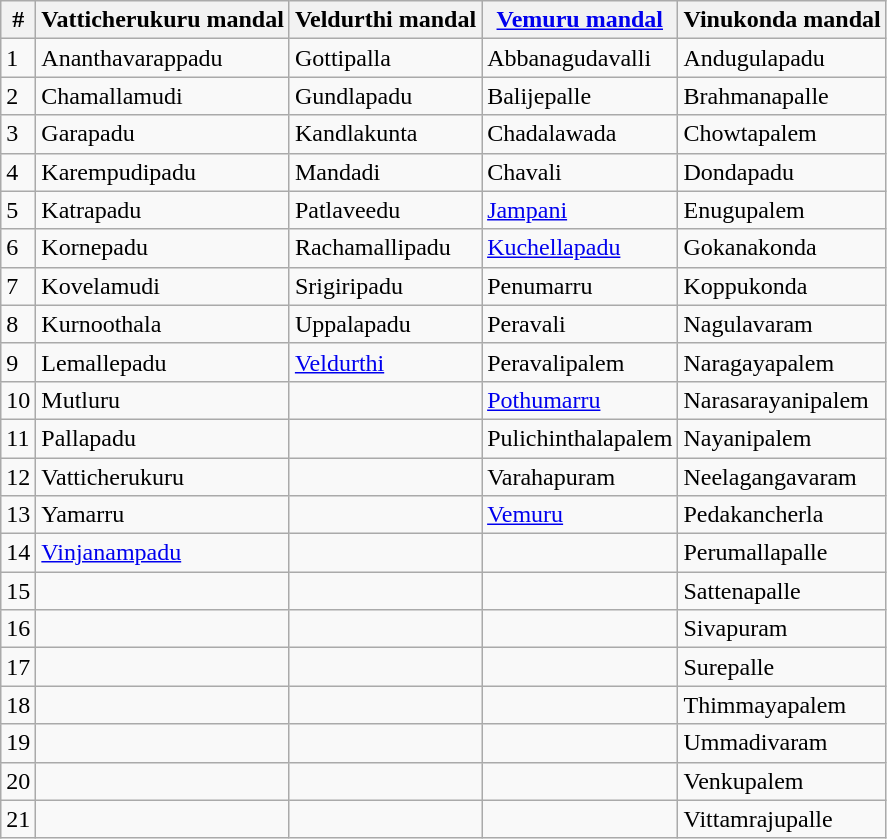<table class="wikitable">
<tr>
<th>#</th>
<th>Vatticherukuru mandal</th>
<th>Veldurthi mandal</th>
<th><a href='#'>Vemuru mandal</a></th>
<th>Vinukonda mandal</th>
</tr>
<tr>
<td>1</td>
<td>Ananthavarappadu</td>
<td>Gottipalla</td>
<td>Abbanagudavalli</td>
<td>Andugulapadu</td>
</tr>
<tr>
<td>2</td>
<td>Chamallamudi</td>
<td>Gundlapadu</td>
<td>Balijepalle</td>
<td>Brahmanapalle</td>
</tr>
<tr>
<td>3</td>
<td>Garapadu</td>
<td>Kandlakunta</td>
<td>Chadalawada</td>
<td>Chowtapalem</td>
</tr>
<tr>
<td>4</td>
<td>Karempudipadu</td>
<td>Mandadi</td>
<td>Chavali</td>
<td>Dondapadu</td>
</tr>
<tr>
<td>5</td>
<td>Katrapadu</td>
<td>Patlaveedu</td>
<td><a href='#'>Jampani</a></td>
<td>Enugupalem</td>
</tr>
<tr>
<td>6</td>
<td>Kornepadu</td>
<td>Rachamallipadu</td>
<td><a href='#'>Kuchellapadu</a></td>
<td>Gokanakonda</td>
</tr>
<tr>
<td>7</td>
<td>Kovelamudi</td>
<td>Srigiripadu</td>
<td>Penumarru</td>
<td>Koppukonda</td>
</tr>
<tr>
<td>8</td>
<td>Kurnoothala</td>
<td>Uppalapadu</td>
<td>Peravali </td>
<td>Nagulavaram</td>
</tr>
<tr>
<td>9</td>
<td>Lemallepadu</td>
<td><a href='#'>Veldurthi</a></td>
<td>Peravalipalem</td>
<td>Naragayapalem</td>
</tr>
<tr>
<td>10</td>
<td>Mutluru</td>
<td></td>
<td><a href='#'>Pothumarru</a></td>
<td>Narasarayanipalem</td>
</tr>
<tr>
<td>11</td>
<td>Pallapadu</td>
<td></td>
<td>Pulichinthalapalem</td>
<td>Nayanipalem</td>
</tr>
<tr>
<td>12</td>
<td>Vatticherukuru</td>
<td></td>
<td>Varahapuram</td>
<td>Neelagangavaram</td>
</tr>
<tr>
<td>13</td>
<td>Yamarru</td>
<td></td>
<td><a href='#'>Vemuru</a></td>
<td>Pedakancherla</td>
</tr>
<tr>
<td>14</td>
<td><a href='#'>Vinjanampadu</a></td>
<td></td>
<td></td>
<td>Perumallapalle</td>
</tr>
<tr>
<td>15</td>
<td></td>
<td></td>
<td></td>
<td>Sattenapalle</td>
</tr>
<tr>
<td>16</td>
<td></td>
<td></td>
<td></td>
<td>Sivapuram</td>
</tr>
<tr>
<td>17</td>
<td></td>
<td></td>
<td></td>
<td>Surepalle</td>
</tr>
<tr>
<td>18</td>
<td></td>
<td></td>
<td></td>
<td>Thimmayapalem</td>
</tr>
<tr>
<td>19</td>
<td></td>
<td></td>
<td></td>
<td>Ummadivaram</td>
</tr>
<tr>
<td>20</td>
<td></td>
<td></td>
<td></td>
<td>Venkupalem</td>
</tr>
<tr>
<td>21</td>
<td></td>
<td></td>
<td></td>
<td>Vittamrajupalle</td>
</tr>
</table>
